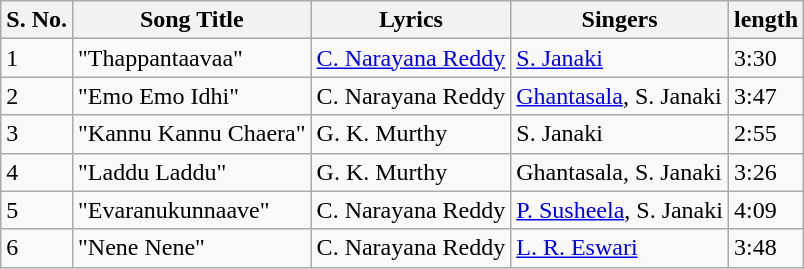<table class="wikitable">
<tr>
<th>S. No.</th>
<th>Song Title</th>
<th>Lyrics</th>
<th>Singers</th>
<th>length</th>
</tr>
<tr>
<td>1</td>
<td>"Thappantaavaa"</td>
<td><a href='#'>C. Narayana Reddy</a></td>
<td><a href='#'>S. Janaki</a></td>
<td>3:30</td>
</tr>
<tr>
<td>2</td>
<td>"Emo Emo Idhi"</td>
<td>C. Narayana Reddy</td>
<td><a href='#'>Ghantasala</a>, S. Janaki</td>
<td>3:47</td>
</tr>
<tr>
<td>3</td>
<td>"Kannu Kannu Chaera"</td>
<td>G. K. Murthy</td>
<td>S. Janaki</td>
<td>2:55</td>
</tr>
<tr>
<td>4</td>
<td>"Laddu Laddu"</td>
<td>G. K. Murthy</td>
<td>Ghantasala, S. Janaki</td>
<td>3:26</td>
</tr>
<tr>
<td>5</td>
<td>"Evaranukunnaave"</td>
<td>C. Narayana Reddy</td>
<td><a href='#'>P. Susheela</a>, S. Janaki</td>
<td>4:09</td>
</tr>
<tr>
<td>6</td>
<td>"Nene Nene"</td>
<td>C. Narayana Reddy</td>
<td><a href='#'>L. R. Eswari</a></td>
<td>3:48</td>
</tr>
</table>
